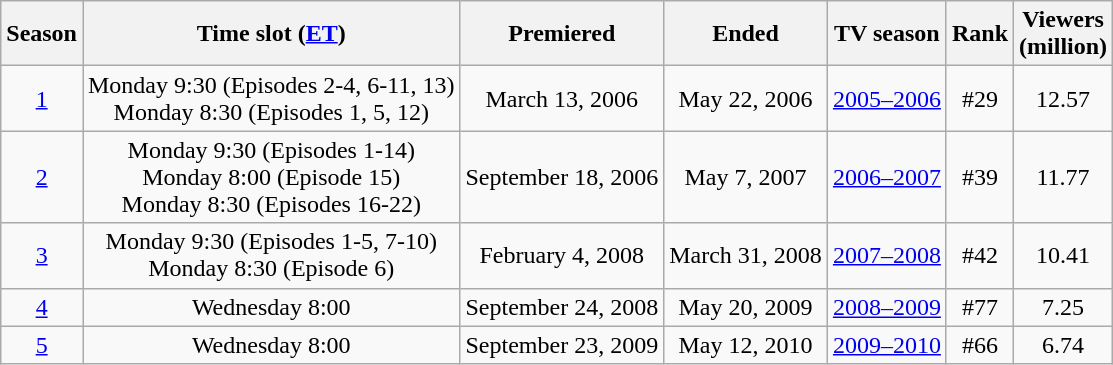<table class="wikitable plainrowheaders" style="text-align:center;">
<tr>
<th scope="col" rowspan="1">Season</th>
<th scope="col" rowspan="1">Time slot (<a href='#'>ET</a>)</th>
<th scope="col" colspan="1">Premiered</th>
<th scope="col" colspan="1">Ended</th>
<th scope="col" rowspan="1">TV season</th>
<th scope="col" rowspan="1">Rank</th>
<th scope="col" rowspan="1">Viewers<br>(million)</th>
</tr>
<tr>
<td scope="row"><a href='#'>1</a></td>
<td>Monday 9:30 (Episodes 2-4, 6-11, 13)<br>Monday 8:30 (Episodes 1, 5, 12)</td>
<td>March 13, 2006</td>
<td>May 22, 2006</td>
<td><a href='#'>2005–2006</a></td>
<td>#29</td>
<td>12.57</td>
</tr>
<tr>
<td scope="row"><a href='#'>2</a></td>
<td>Monday 9:30 (Episodes 1-14)<br>Monday 8:00 (Episode 15)<br>Monday 8:30 (Episodes 16-22)</td>
<td>September 18, 2006</td>
<td>May 7, 2007</td>
<td><a href='#'>2006–2007</a></td>
<td>#39</td>
<td>11.77</td>
</tr>
<tr>
<td scope="row"><a href='#'>3</a></td>
<td>Monday 9:30 (Episodes 1-5, 7-10)<br>Monday 8:30 (Episode 6)</td>
<td>February 4, 2008</td>
<td>March 31, 2008</td>
<td><a href='#'>2007–2008</a></td>
<td>#42</td>
<td>10.41</td>
</tr>
<tr>
<td scope="row"><a href='#'>4</a></td>
<td>Wednesday 8:00</td>
<td>September 24, 2008</td>
<td>May 20, 2009</td>
<td><a href='#'>2008–2009</a></td>
<td>#77</td>
<td>7.25</td>
</tr>
<tr>
<td scope="row"><a href='#'>5</a></td>
<td>Wednesday 8:00</td>
<td>September 23, 2009</td>
<td>May 12, 2010</td>
<td><a href='#'>2009–2010</a></td>
<td>#66</td>
<td>6.74</td>
</tr>
</table>
